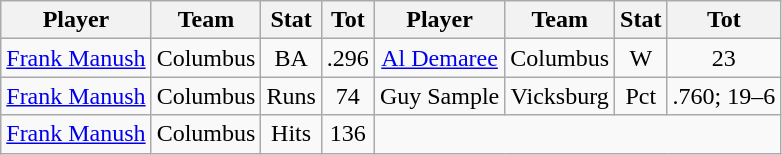<table class="wikitable" style="text-align:center">
<tr>
<th>Player</th>
<th>Team</th>
<th>Stat</th>
<th>Tot</th>
<th>Player</th>
<th>Team</th>
<th>Stat</th>
<th>Tot</th>
</tr>
<tr>
<td><a href='#'>Frank Manush</a></td>
<td>Columbus</td>
<td>BA</td>
<td>.296</td>
<td><a href='#'>Al Demaree</a></td>
<td>Columbus</td>
<td>W</td>
<td>23</td>
</tr>
<tr>
<td><a href='#'>Frank Manush</a></td>
<td>Columbus</td>
<td>Runs</td>
<td>74</td>
<td>Guy Sample</td>
<td>Vicksburg</td>
<td>Pct</td>
<td>.760; 19–6</td>
</tr>
<tr>
<td><a href='#'>Frank Manush</a></td>
<td>Columbus</td>
<td>Hits</td>
<td>136</td>
</tr>
</table>
